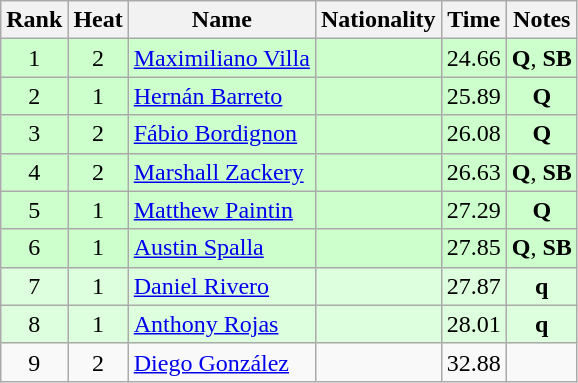<table class="wikitable sortable" style="text-align:center">
<tr>
<th>Rank</th>
<th>Heat</th>
<th>Name</th>
<th>Nationality</th>
<th>Time</th>
<th>Notes</th>
</tr>
<tr bgcolor=ccffcc>
<td>1</td>
<td>2</td>
<td align=left><a href='#'>Maximiliano Villa</a></td>
<td align=left></td>
<td>24.66</td>
<td><strong>Q</strong>, <strong>SB</strong></td>
</tr>
<tr bgcolor=ccffcc>
<td>2</td>
<td>1</td>
<td align=left><a href='#'>Hernán Barreto</a></td>
<td align=left></td>
<td>25.89</td>
<td><strong>Q</strong></td>
</tr>
<tr bgcolor=ccffcc>
<td>3</td>
<td>2</td>
<td align=left><a href='#'>Fábio Bordignon</a></td>
<td align=left></td>
<td>26.08</td>
<td><strong>Q</strong></td>
</tr>
<tr bgcolor=ccffcc>
<td>4</td>
<td>2</td>
<td align=left><a href='#'>Marshall Zackery</a></td>
<td align=left></td>
<td>26.63</td>
<td><strong>Q</strong>, <strong>SB</strong></td>
</tr>
<tr bgcolor=ccffcc>
<td>5</td>
<td>1</td>
<td align=left><a href='#'>Matthew Paintin</a></td>
<td align=left></td>
<td>27.29</td>
<td><strong>Q</strong></td>
</tr>
<tr bgcolor=ccffcc>
<td>6</td>
<td>1</td>
<td align=left><a href='#'>Austin Spalla</a></td>
<td align=left></td>
<td>27.85</td>
<td><strong>Q</strong>, <strong>SB</strong></td>
</tr>
<tr bgcolor=ddffdd>
<td>7</td>
<td>1</td>
<td align=left><a href='#'>Daniel Rivero</a></td>
<td align=left></td>
<td>27.87</td>
<td><strong>q</strong></td>
</tr>
<tr bgcolor=ddffdd>
<td>8</td>
<td>1</td>
<td align=left><a href='#'>Anthony Rojas</a></td>
<td align=left></td>
<td>28.01</td>
<td><strong>q</strong></td>
</tr>
<tr>
<td>9</td>
<td>2</td>
<td align=left><a href='#'>Diego González</a></td>
<td align=left></td>
<td>32.88</td>
<td></td>
</tr>
</table>
